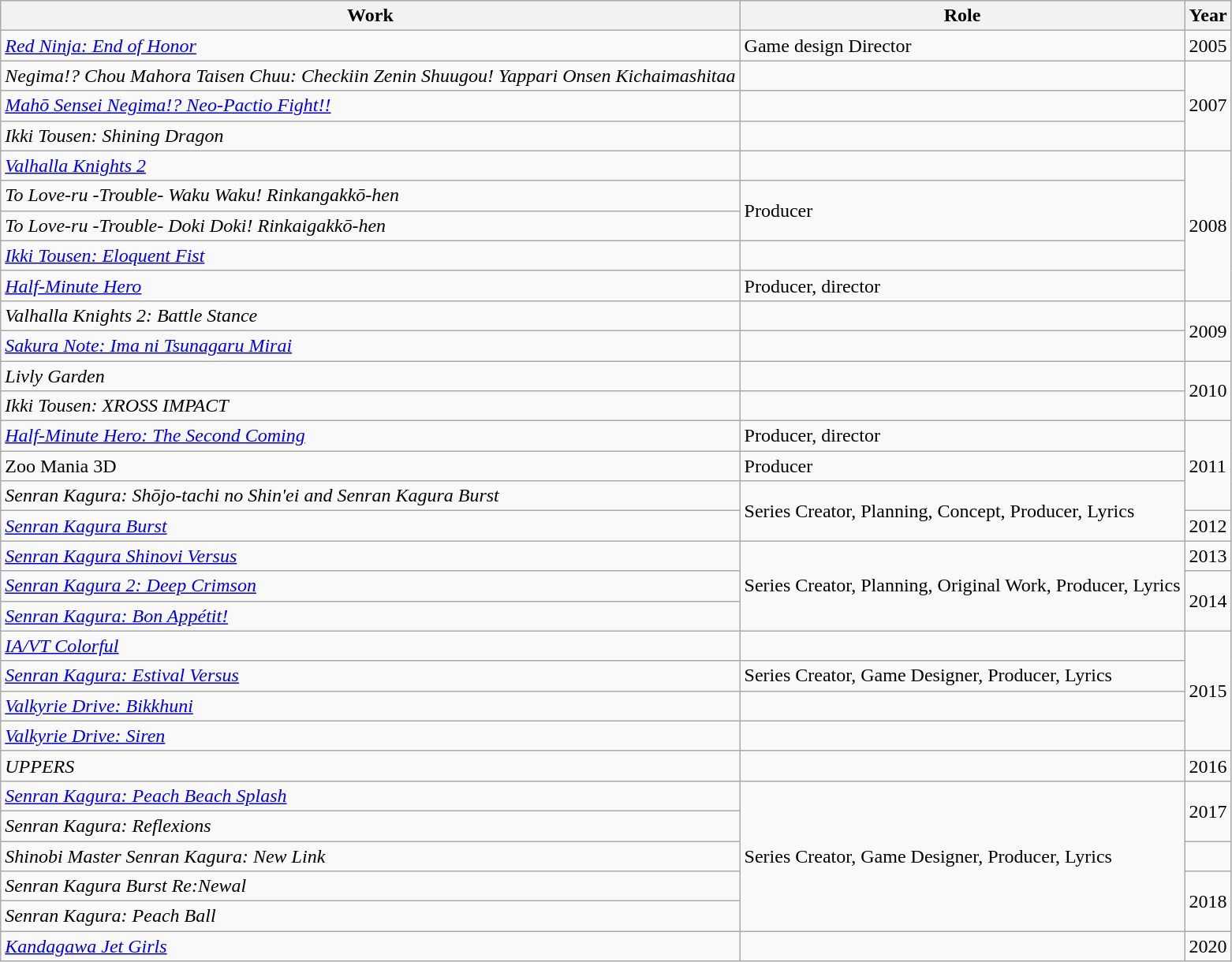<table class="wikitable">
<tr>
<th>Work</th>
<th>Role</th>
<th>Year</th>
</tr>
<tr>
<td><em><a href='#'>Red Ninja: End of Honor</a></em></td>
<td>Game design Director</td>
<td>2005</td>
</tr>
<tr>
<td><em>Negima!? Chou Mahora Taisen Chuu: Checkiin Zenin Shuugou! Yappari Onsen Kichaimashitaa</em></td>
<td></td>
<td rowspan="3">2007</td>
</tr>
<tr>
<td><em><a href='#'>Mahō Sensei Negima!? Neo-Pactio Fight!!</a></em></td>
<td></td>
</tr>
<tr>
<td><em>Ikki Tousen: Shining Dragon</em></td>
<td></td>
</tr>
<tr>
<td><em><a href='#'>Valhalla Knights 2</a></em></td>
<td></td>
<td rowspan="5">2008</td>
</tr>
<tr>
<td><em>To Love-ru -Trouble- Waku Waku! Rinkangakkō-hen</em></td>
<td rowspan="2">Producer</td>
</tr>
<tr>
<td><em>To Love-ru -Trouble- Doki Doki! Rinkaigakkō-hen</em></td>
</tr>
<tr>
<td><em><a href='#'>Ikki Tousen: Eloquent Fist</a></em></td>
<td></td>
</tr>
<tr>
<td><em><a href='#'>Half-Minute Hero</a></em></td>
<td>Producer, director</td>
</tr>
<tr>
<td><em>Valhalla Knights 2: Battle Stance</em></td>
<td></td>
<td rowspan="2">2009</td>
</tr>
<tr>
<td><em><a href='#'>Sakura Note: Ima ni Tsunagaru Mirai</a></em></td>
<td></td>
</tr>
<tr>
<td><em>Livly Garden</em></td>
<td></td>
<td rowspan="2">2010</td>
</tr>
<tr>
<td><em>Ikki Tousen: XROSS IMPACT</em></td>
<td></td>
</tr>
<tr>
<td><em><a href='#'>Half-Minute Hero: The Second Coming</a></em></td>
<td>Producer, director</td>
<td rowspan="3">2011</td>
</tr>
<tr>
<td>Zoo Mania 3D</td>
<td>Producer</td>
</tr>
<tr>
<td><em>Senran Kagura: Shōjo-tachi no Shin'ei and Senran Kagura Burst</em></td>
<td rowspan="2">Series Creator, Planning, Concept, Producer, Lyrics</td>
</tr>
<tr>
<td><em><a href='#'>Senran Kagura Burst</a></em></td>
<td>2012</td>
</tr>
<tr>
<td><em><a href='#'>Senran Kagura Shinovi Versus</a></em></td>
<td rowspan="3">Series Creator, Planning, Original Work, Producer, Lyrics</td>
<td>2013</td>
</tr>
<tr>
<td><em><a href='#'>Senran Kagura 2: Deep Crimson</a></em></td>
<td rowspan="2">2014</td>
</tr>
<tr>
<td><em><a href='#'>Senran Kagura: Bon Appétit!</a></em></td>
</tr>
<tr>
<td><em><a href='#'>IA/VT Colorful</a></em></td>
<td></td>
<td rowspan="4">2015</td>
</tr>
<tr>
<td><em><a href='#'>Senran Kagura: Estival Versus</a></em></td>
<td>Series Creator, Game Designer, Producer, Lyrics</td>
</tr>
<tr>
<td><em><a href='#'>Valkyrie Drive: Bikkhuni</a></em></td>
<td></td>
</tr>
<tr>
<td><em><a href='#'>Valkyrie Drive: Siren</a></em></td>
<td></td>
</tr>
<tr>
<td><em>UPPERS</em></td>
<td></td>
<td>2016</td>
</tr>
<tr>
<td><em><a href='#'>Senran Kagura: Peach Beach Splash</a></em></td>
<td rowspan="5">Series Creator, Game Designer, Producer, Lyrics</td>
<td rowspan="2">2017</td>
</tr>
<tr>
<td><em>Senran Kagura: Reflexions</em></td>
</tr>
<tr>
<td><em>Shinobi Master Senran Kagura: New Link</em></td>
</tr>
<tr>
<td><em>Senran Kagura Burst Re:Newal</em></td>
<td rowspan="2">2018</td>
</tr>
<tr>
<td><em>Senran Kagura: Peach Ball</em></td>
</tr>
<tr>
<td><em><a href='#'>Kandagawa Jet Girls</a></em></td>
<td></td>
<td>2020</td>
</tr>
</table>
